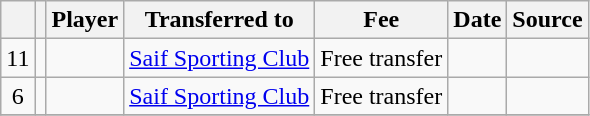<table class="wikitable plainrowheaders sortable">
<tr>
<th></th>
<th></th>
<th>Player</th>
<th>Transferred to</th>
<th>Fee</th>
<th>Date</th>
<th>Source</th>
</tr>
<tr>
<td align=center>11</td>
<td align=center></td>
<td></td>
<td> <a href='#'>Saif Sporting Club</a></td>
<td>Free transfer</td>
<td></td>
<td></td>
</tr>
<tr>
<td align=center>6</td>
<td align=center></td>
<td></td>
<td> <a href='#'>Saif Sporting Club</a></td>
<td>Free transfer</td>
<td></td>
<td></td>
</tr>
<tr>
</tr>
</table>
